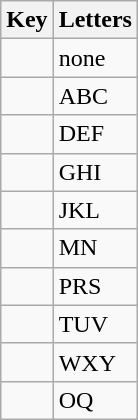<table class="wikitable defaultcenter">
<tr>
<th>Key</th>
<th>Letters</th>
</tr>
<tr>
<td></td>
<td>none</td>
</tr>
<tr>
<td></td>
<td>ABC</td>
</tr>
<tr>
<td></td>
<td>DEF</td>
</tr>
<tr>
<td></td>
<td>GHI</td>
</tr>
<tr>
<td></td>
<td>JKL</td>
</tr>
<tr>
<td></td>
<td>MN</td>
</tr>
<tr>
<td></td>
<td>PRS</td>
</tr>
<tr>
<td></td>
<td>TUV</td>
</tr>
<tr>
<td></td>
<td>WXY</td>
</tr>
<tr>
<td></td>
<td>OQ</td>
</tr>
</table>
